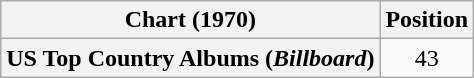<table class="wikitable plainrowheaders" style="text-align:center">
<tr>
<th scope="col">Chart (1970)</th>
<th scope="col">Position</th>
</tr>
<tr>
<th scope="row">US Top Country Albums (<em>Billboard</em>)</th>
<td>43</td>
</tr>
</table>
